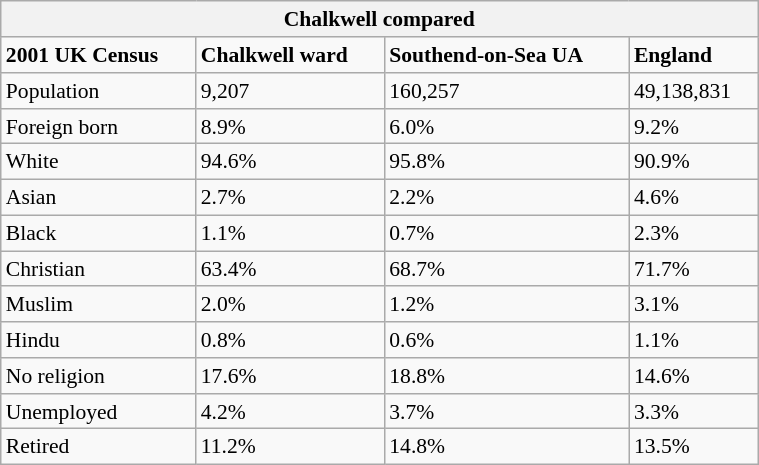<table class="wikitable" id="toc" style="float: right; margin-left: 2em; width: 40%; font-size: 90%;" cellspacing="3">
<tr>
<th colspan="4"><strong>Chalkwell compared</strong></th>
</tr>
<tr>
<td><strong>2001 UK Census</strong></td>
<td><strong>Chalkwell ward</strong></td>
<td><strong>Southend-on-Sea UA</strong></td>
<td><strong>England</strong></td>
</tr>
<tr>
<td>Population</td>
<td>9,207</td>
<td>160,257</td>
<td>49,138,831</td>
</tr>
<tr>
<td>Foreign born</td>
<td>8.9%</td>
<td>6.0%</td>
<td>9.2%</td>
</tr>
<tr>
<td>White</td>
<td>94.6%</td>
<td>95.8%</td>
<td>90.9%</td>
</tr>
<tr>
<td>Asian</td>
<td>2.7%</td>
<td>2.2%</td>
<td>4.6%</td>
</tr>
<tr>
<td>Black</td>
<td>1.1%</td>
<td>0.7%</td>
<td>2.3%</td>
</tr>
<tr>
<td>Christian</td>
<td>63.4%</td>
<td>68.7%</td>
<td>71.7%</td>
</tr>
<tr>
<td>Muslim</td>
<td>2.0%</td>
<td>1.2%</td>
<td>3.1%</td>
</tr>
<tr>
<td>Hindu</td>
<td>0.8%</td>
<td>0.6%</td>
<td>1.1%</td>
</tr>
<tr>
<td>No religion</td>
<td>17.6%</td>
<td>18.8%</td>
<td>14.6%</td>
</tr>
<tr>
<td>Unemployed</td>
<td>4.2%</td>
<td>3.7%</td>
<td>3.3%</td>
</tr>
<tr>
<td>Retired</td>
<td>11.2%</td>
<td>14.8%</td>
<td>13.5%</td>
</tr>
</table>
